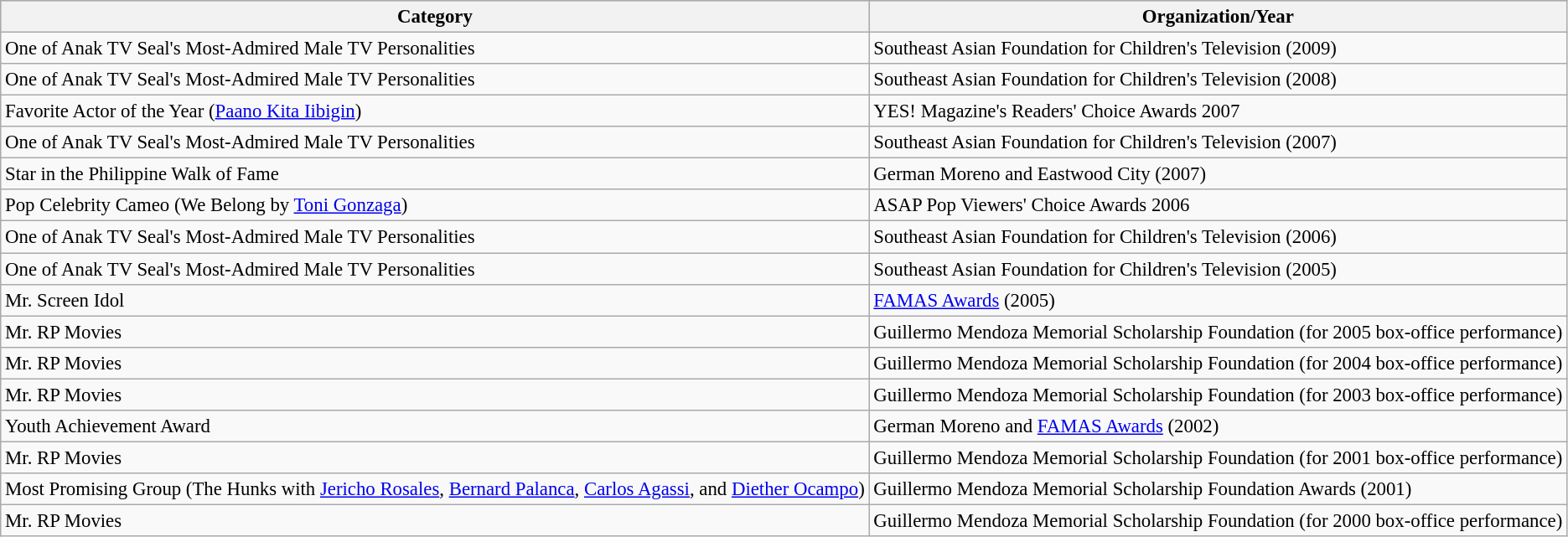<table class="wikitable" style="margin:0; font-size:95%;">
<tr style="background:#ccc;">
<th>Category</th>
<th>Organization/Year</th>
</tr>
<tr>
<td>One of Anak TV Seal's Most-Admired Male TV Personalities</td>
<td>Southeast Asian Foundation for Children's Television (2009)</td>
</tr>
<tr>
<td>One of Anak TV Seal's Most-Admired Male TV Personalities</td>
<td>Southeast Asian Foundation for Children's Television (2008)</td>
</tr>
<tr>
<td>Favorite Actor of the Year (<a href='#'>Paano Kita Iibigin</a>)</td>
<td>YES! Magazine's Readers' Choice Awards 2007 </td>
</tr>
<tr>
<td>One of Anak TV Seal's Most-Admired Male TV Personalities</td>
<td>Southeast Asian Foundation for Children's Television (2007) </td>
</tr>
<tr>
<td>Star in the Philippine Walk of Fame</td>
<td>German Moreno and Eastwood City (2007)</td>
</tr>
<tr>
<td>Pop Celebrity Cameo (We Belong by <a href='#'>Toni Gonzaga</a>)</td>
<td>ASAP Pop Viewers' Choice Awards 2006</td>
</tr>
<tr>
<td>One of Anak TV Seal's Most-Admired Male TV Personalities</td>
<td>Southeast Asian Foundation for Children's Television (2006)</td>
</tr>
<tr>
<td>One of Anak TV Seal's Most-Admired Male TV Personalities</td>
<td>Southeast Asian Foundation for Children's Television (2005)</td>
</tr>
<tr>
<td>Mr. Screen Idol</td>
<td><a href='#'>FAMAS Awards</a> (2005)</td>
</tr>
<tr>
<td>Mr. RP Movies</td>
<td>Guillermo Mendoza Memorial Scholarship Foundation (for 2005 box-office performance)</td>
</tr>
<tr>
<td>Mr. RP Movies</td>
<td>Guillermo Mendoza Memorial Scholarship Foundation (for 2004 box-office performance)</td>
</tr>
<tr>
<td>Mr. RP Movies</td>
<td>Guillermo Mendoza Memorial Scholarship Foundation (for 2003 box-office performance)</td>
</tr>
<tr>
<td>Youth Achievement Award</td>
<td>German Moreno and <a href='#'>FAMAS Awards</a> (2002)</td>
</tr>
<tr>
<td>Mr. RP Movies</td>
<td>Guillermo Mendoza Memorial Scholarship Foundation (for 2001 box-office performance)</td>
</tr>
<tr>
<td>Most Promising Group (The Hunks with <a href='#'>Jericho Rosales</a>, <a href='#'>Bernard Palanca</a>, <a href='#'>Carlos Agassi</a>, and <a href='#'>Diether Ocampo</a>)</td>
<td>Guillermo Mendoza Memorial Scholarship Foundation Awards (2001)</td>
</tr>
<tr>
<td>Mr. RP Movies</td>
<td>Guillermo Mendoza Memorial Scholarship Foundation (for 2000 box-office performance)</td>
</tr>
</table>
